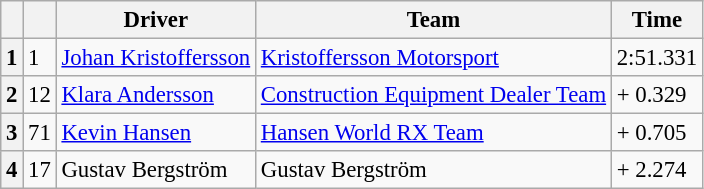<table class="wikitable" style="font-size:95%">
<tr>
<th></th>
<th></th>
<th>Driver</th>
<th>Team</th>
<th>Time</th>
</tr>
<tr>
<th>1</th>
<td>1</td>
<td> <a href='#'>Johan Kristoffersson</a></td>
<td><a href='#'>Kristoffersson Motorsport</a></td>
<td>2:51.331</td>
</tr>
<tr>
<th>2</th>
<td>12</td>
<td> <a href='#'>Klara Andersson</a></td>
<td><a href='#'>Construction Equipment Dealer Team</a></td>
<td>+ 0.329</td>
</tr>
<tr>
<th>3</th>
<td>71</td>
<td> <a href='#'>Kevin Hansen</a></td>
<td><a href='#'>Hansen World RX Team</a></td>
<td>+ 0.705</td>
</tr>
<tr>
<th>4</th>
<td>17</td>
<td> Gustav Bergström</td>
<td>Gustav Bergström</td>
<td>+ 2.274</td>
</tr>
</table>
